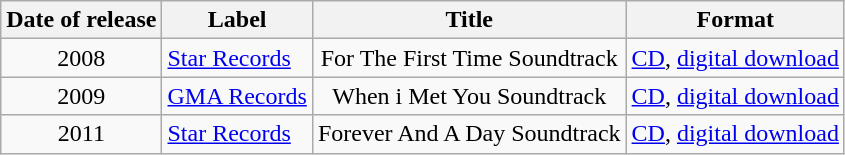<table class="wikitable">
<tr>
<th align="left">Date of release</th>
<th align="left">Label</th>
<th align="left">Title</th>
<th align="left">Format</th>
</tr>
<tr>
<td align="center">2008</td>
<td><a href='#'>Star Records</a></td>
<td align="center">For The First Time Soundtrack</td>
<td><a href='#'>CD</a>, <a href='#'>digital download</a></td>
</tr>
<tr>
<td align="center">2009</td>
<td><a href='#'>GMA Records</a></td>
<td align="center">When i Met You Soundtrack</td>
<td><a href='#'>CD</a>, <a href='#'>digital download</a></td>
</tr>
<tr>
<td align="center">2011</td>
<td><a href='#'>Star Records</a></td>
<td align="center">Forever And A Day Soundtrack</td>
<td><a href='#'>CD</a>, <a href='#'>digital download</a></td>
</tr>
</table>
